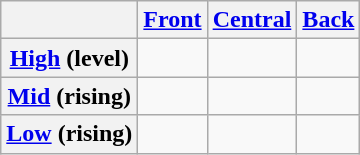<table class="wikitable" style=text-align:center>
<tr>
<th></th>
<th><a href='#'>Front</a></th>
<th><a href='#'>Central</a></th>
<th><a href='#'>Back</a></th>
</tr>
<tr>
<th><a href='#'>High</a> (level)</th>
<td> </td>
<td></td>
<td> </td>
</tr>
<tr>
<th><a href='#'>Mid</a> (rising)</th>
<td></td>
<td></td>
<td> </td>
</tr>
<tr>
<th><a href='#'>Low</a> (rising)</th>
<td>   </td>
<td>   </td>
<td></td>
</tr>
</table>
